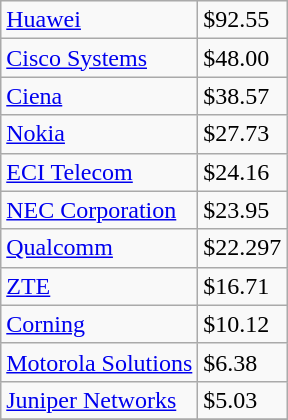<table class="wikitable">
<tr>
<td> <a href='#'>Huawei</a></td>
<td>$92.55</td>
</tr>
<tr>
<td> <a href='#'>Cisco Systems</a></td>
<td>$48.00</td>
</tr>
<tr>
<td> <a href='#'>Ciena</a></td>
<td>$38.57</td>
</tr>
<tr>
<td> <a href='#'>Nokia</a></td>
<td>$27.73</td>
</tr>
<tr>
<td> <a href='#'>ECI Telecom</a></td>
<td>$24.16</td>
</tr>
<tr>
<td> <a href='#'>NEC Corporation</a></td>
<td>$23.95</td>
</tr>
<tr>
<td> <a href='#'>Qualcomm</a></td>
<td>$22.297</td>
</tr>
<tr>
<td> <a href='#'>ZTE</a></td>
<td>$16.71</td>
</tr>
<tr>
<td> <a href='#'>Corning</a></td>
<td>$10.12</td>
</tr>
<tr>
<td> <a href='#'>Motorola Solutions</a></td>
<td>$6.38</td>
</tr>
<tr>
<td> <a href='#'>Juniper Networks</a></td>
<td>$5.03</td>
</tr>
<tr>
</tr>
</table>
